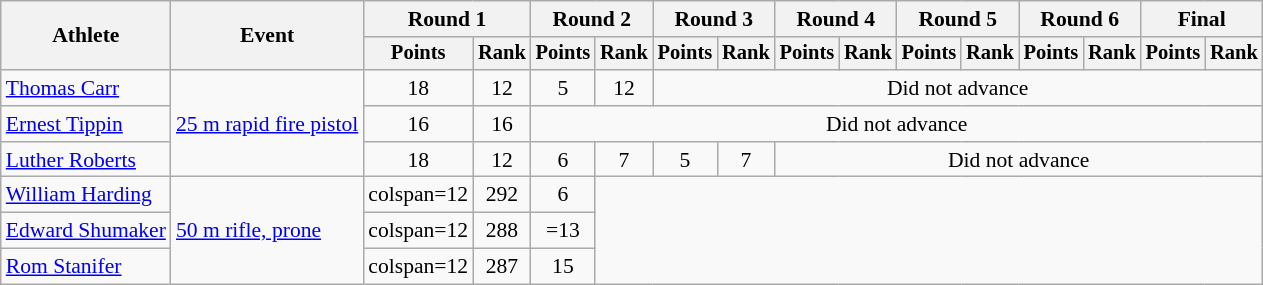<table class="wikitable" style="font-size:90%;">
<tr>
<th rowspan=2>Athlete</th>
<th rowspan=2>Event</th>
<th colspan=2>Round 1</th>
<th colspan=2>Round 2</th>
<th colspan=2>Round 3</th>
<th colspan=2>Round 4</th>
<th colspan=2>Round 5</th>
<th colspan=2>Round 6</th>
<th colspan=2>Final</th>
</tr>
<tr style="font-size:95%">
<th>Points</th>
<th>Rank</th>
<th>Points</th>
<th>Rank</th>
<th>Points</th>
<th>Rank</th>
<th>Points</th>
<th>Rank</th>
<th>Points</th>
<th>Rank</th>
<th>Points</th>
<th>Rank</th>
<th>Points</th>
<th>Rank</th>
</tr>
<tr align=center>
<td align=left><a href='#'>Thomas Carr</a></td>
<td align=left rowspan=3><a href='#'>25 m rapid fire pistol</a></td>
<td>18</td>
<td>12</td>
<td>5</td>
<td>12</td>
<td colspan=10>Did not advance</td>
</tr>
<tr align=center>
<td align=left><a href='#'>Ernest Tippin</a></td>
<td>16</td>
<td>16</td>
<td colspan=12>Did not advance</td>
</tr>
<tr align=center>
<td align=left><a href='#'>Luther Roberts</a></td>
<td>18</td>
<td>12</td>
<td>6</td>
<td>7</td>
<td>5</td>
<td>7</td>
<td colspan=8>Did not advance</td>
</tr>
<tr align=center>
<td align=left><a href='#'>William Harding</a></td>
<td align=left rowspan=3><a href='#'>50 m rifle, prone</a></td>
<td>colspan=12 </td>
<td>292</td>
<td>6</td>
</tr>
<tr align=center>
<td align=left><a href='#'>Edward Shumaker</a></td>
<td>colspan=12 </td>
<td>288</td>
<td>=13</td>
</tr>
<tr align=center>
<td align=left><a href='#'>Rom Stanifer</a></td>
<td>colspan=12 </td>
<td>287</td>
<td>15</td>
</tr>
</table>
